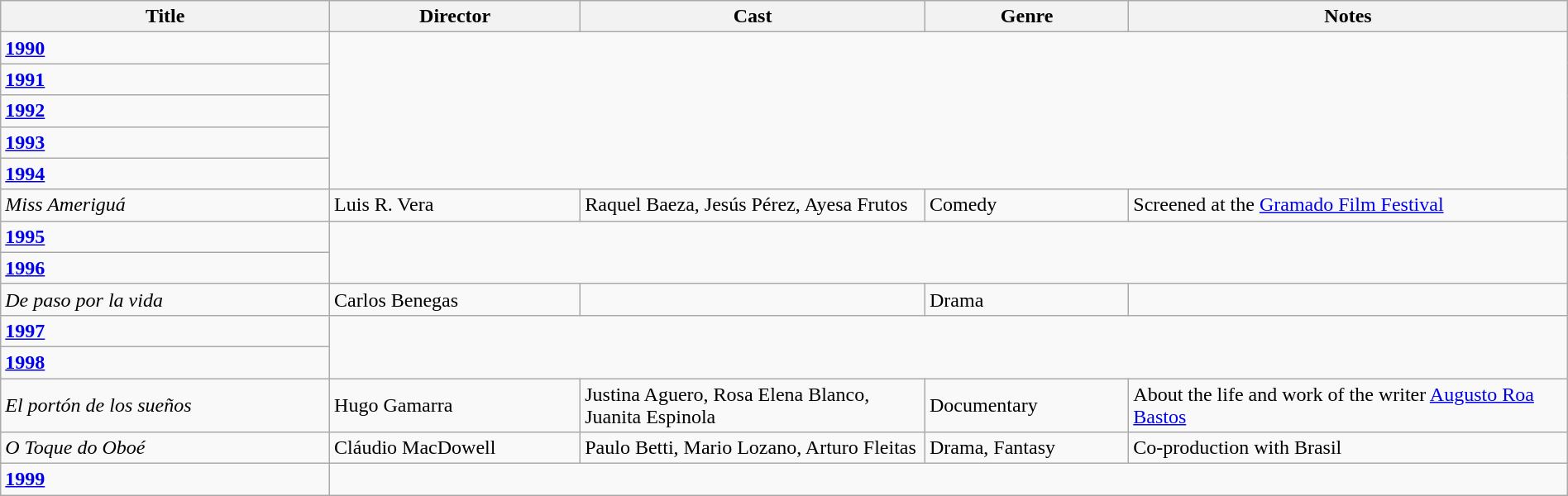<table class="wikitable" width= "100%">
<tr>
<th width=21%>Title</th>
<th width=16%>Director</th>
<th width=22%>Cast</th>
<th width=13%>Genre</th>
<th width=28%>Notes</th>
</tr>
<tr>
<td><strong><a href='#'>1990</a></strong></td>
</tr>
<tr>
<td><strong><a href='#'>1991</a></strong></td>
</tr>
<tr>
<td><strong><a href='#'>1992</a></strong></td>
</tr>
<tr>
<td><strong><a href='#'>1993</a></strong></td>
</tr>
<tr>
<td><strong><a href='#'>1994</a></strong></td>
</tr>
<tr>
<td><em>Miss Ameriguá</em></td>
<td>Luis R. Vera</td>
<td>Raquel Baeza, Jesús Pérez, Ayesa Frutos</td>
<td>Comedy</td>
<td>Screened at the <a href='#'>Gramado Film Festival</a></td>
</tr>
<tr>
<td><strong><a href='#'>1995</a></strong></td>
</tr>
<tr>
<td><strong><a href='#'>1996</a></strong></td>
</tr>
<tr>
<td><em>De paso por la vida</em></td>
<td>Carlos Benegas</td>
<td></td>
<td>Drama</td>
<td></td>
</tr>
<tr>
<td><strong><a href='#'>1997</a></strong></td>
</tr>
<tr>
<td><strong><a href='#'>1998</a></strong></td>
</tr>
<tr>
<td><em>El portón de los sueños</em></td>
<td>Hugo Gamarra</td>
<td>Justina Aguero, Rosa Elena Blanco, Juanita Espinola</td>
<td>Documentary</td>
<td>About the life and work of the writer <a href='#'>Augusto Roa Bastos</a></td>
</tr>
<tr>
<td><em>O Toque do Oboé</em></td>
<td>Cláudio MacDowell</td>
<td>Paulo Betti, Mario Lozano, Arturo Fleitas</td>
<td>Drama, Fantasy</td>
<td>Co-production with Brasil</td>
</tr>
<tr>
<td><strong><a href='#'>1999</a></strong></td>
</tr>
</table>
